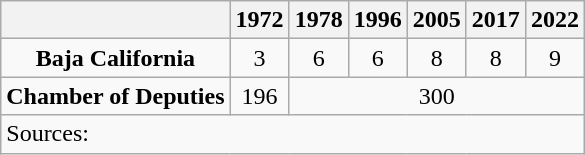<table class="wikitable" style="text-align: center">
<tr>
<th></th>
<th>1972</th>
<th>1978</th>
<th>1996</th>
<th>2005</th>
<th>2017</th>
<th>2022</th>
</tr>
<tr>
<td><strong>Baja California</strong></td>
<td>3</td>
<td>6</td>
<td>6</td>
<td>8</td>
<td>8</td>
<td>9</td>
</tr>
<tr>
<td><strong>Chamber of Deputies</strong></td>
<td>196</td>
<td colspan=5>300</td>
</tr>
<tr>
<td colspan=7 style="text-align: left">Sources: </td>
</tr>
</table>
